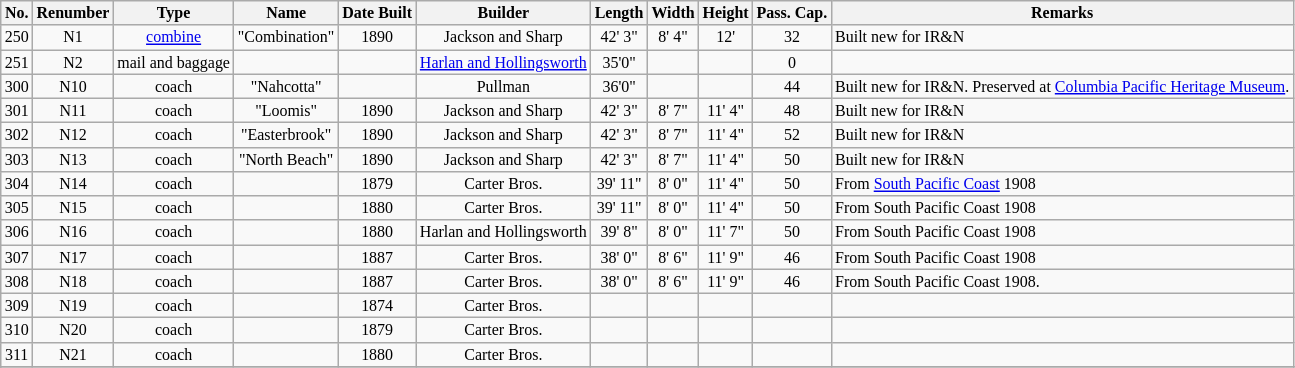<table class="wikitable">
<tr valign=bottom style="font-size:8pt">
<th>No.</th>
<th>Renumber</th>
<th>Type</th>
<th>Name</th>
<th>Date Built</th>
<th>Builder</th>
<th>Length</th>
<th>Width</th>
<th>Height</th>
<th>Pass. Cap.</th>
<th>Remarks</th>
</tr>
<tr align="center" valign="top" style="font-size:8pt">
<td>250</td>
<td>N1</td>
<td><a href='#'>combine</a></td>
<td>"Combination"</td>
<td>1890</td>
<td>Jackson and Sharp</td>
<td>42' 3"</td>
<td>8' 4"</td>
<td>12'</td>
<td>32</td>
<td align="left">Built new for IR&N</td>
</tr>
<tr align="center" valign="top" style="font-size:8pt">
<td>251</td>
<td>N2</td>
<td>mail and baggage</td>
<td></td>
<td></td>
<td><a href='#'>Harlan and Hollingsworth</a></td>
<td>35'0"</td>
<td></td>
<td></td>
<td>0</td>
<td></td>
</tr>
<tr align="center" valign="top" style="font-size:8pt">
<td>300</td>
<td>N10</td>
<td>coach</td>
<td>"Nahcotta"</td>
<td></td>
<td>Pullman</td>
<td>36'0"</td>
<td></td>
<td></td>
<td>44</td>
<td align="left">Built new for IR&N. Preserved at <a href='#'>Columbia Pacific Heritage Museum</a>.</td>
</tr>
<tr align="center" valign="top" style="font-size:8pt">
<td>301</td>
<td>N11</td>
<td>coach</td>
<td>"Loomis"</td>
<td>1890</td>
<td>Jackson and Sharp</td>
<td>42' 3"</td>
<td>8' 7"</td>
<td>11' 4"</td>
<td>48</td>
<td align="left">Built new for IR&N</td>
</tr>
<tr align="center" valign="top" style="font-size:8pt">
<td>302</td>
<td>N12</td>
<td>coach</td>
<td>"Easterbrook"</td>
<td>1890</td>
<td>Jackson and Sharp</td>
<td>42' 3"</td>
<td>8' 7"</td>
<td>11' 4"</td>
<td>52</td>
<td align="left">Built new for IR&N</td>
</tr>
<tr align="center" valign="top" style="font-size:8pt">
<td>303</td>
<td>N13</td>
<td>coach</td>
<td>"North Beach"</td>
<td>1890</td>
<td>Jackson and Sharp</td>
<td>42' 3"</td>
<td>8' 7"</td>
<td>11' 4"</td>
<td>50</td>
<td align="left">Built new for IR&N</td>
</tr>
<tr align="center" valign="top" style="font-size:8pt">
<td>304</td>
<td>N14</td>
<td>coach</td>
<td></td>
<td>1879</td>
<td>Carter Bros.</td>
<td>39' 11"</td>
<td>8' 0"</td>
<td>11' 4"</td>
<td>50</td>
<td align="left">From <a href='#'>South Pacific Coast</a> 1908</td>
</tr>
<tr align="center" valign="top" style="font-size:8pt">
<td>305</td>
<td>N15</td>
<td>coach</td>
<td></td>
<td>1880</td>
<td>Carter Bros.</td>
<td>39' 11"</td>
<td>8' 0"</td>
<td>11' 4"</td>
<td>50</td>
<td align="left">From South Pacific Coast 1908</td>
</tr>
<tr align="center" valign="top" style="font-size:8pt">
<td>306</td>
<td>N16</td>
<td>coach</td>
<td></td>
<td>1880</td>
<td>Harlan and Hollingsworth</td>
<td>39' 8"</td>
<td>8' 0"</td>
<td>11' 7"</td>
<td>50</td>
<td align="left">From South Pacific Coast 1908</td>
</tr>
<tr align="center" valign="top" style="font-size:8pt">
<td>307</td>
<td>N17</td>
<td>coach</td>
<td></td>
<td>1887</td>
<td>Carter Bros.</td>
<td>38' 0"</td>
<td>8' 6"</td>
<td>11' 9"</td>
<td>46</td>
<td align="left">From South Pacific Coast 1908</td>
</tr>
<tr align="center" valign="top" style="font-size:8pt">
<td>308</td>
<td>N18</td>
<td>coach</td>
<td></td>
<td>1887</td>
<td>Carter Bros.</td>
<td>38' 0"</td>
<td>8' 6"</td>
<td>11' 9"</td>
<td>46</td>
<td align="left">From South Pacific Coast 1908.</td>
</tr>
<tr align="center" valign="top" style="font-size:8pt">
<td>309</td>
<td>N19</td>
<td>coach</td>
<td></td>
<td>1874</td>
<td>Carter Bros.</td>
<td></td>
<td></td>
<td></td>
<td></td>
<td align="left"></td>
</tr>
<tr align="center" valign="top" style="font-size:8pt">
<td>310</td>
<td>N20</td>
<td>coach</td>
<td></td>
<td>1879</td>
<td>Carter Bros.</td>
<td></td>
<td></td>
<td></td>
<td></td>
<td align="left"></td>
</tr>
<tr align="center" valign="top" style="font-size:8pt">
<td>311</td>
<td>N21</td>
<td>coach</td>
<td></td>
<td>1880</td>
<td>Carter Bros.</td>
<td></td>
<td></td>
<td></td>
<td></td>
<td align="left"></td>
</tr>
<tr align="center" valign="top" style="font-size:8pt">
</tr>
<tr>
</tr>
</table>
